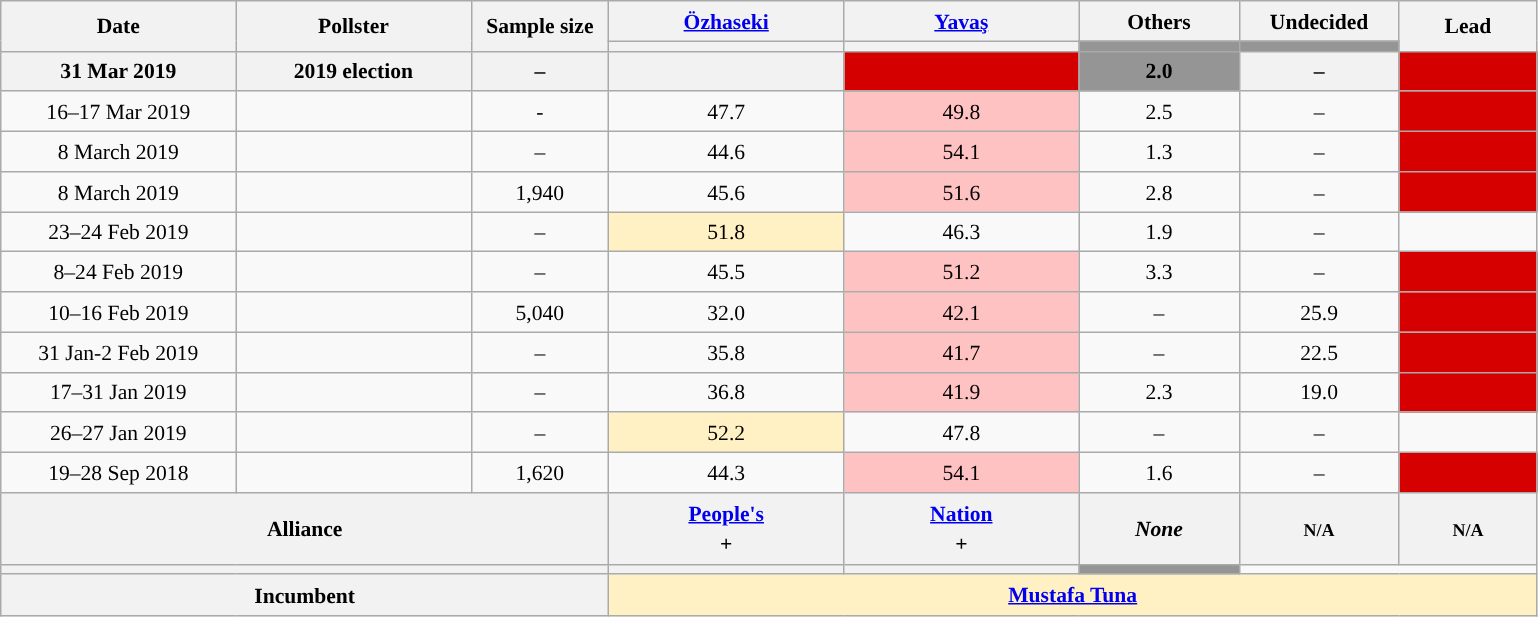<table class="wikitable" style="text-align:center; font-size:90%; line-height:20px;">
<tr>
<th rowspan=2 width="150px">Date</th>
<th rowspan=2 width="150px">Pollster</th>
<th rowspan=2 width="85px">Sample size</th>
<th width=150><a href='#'>Özhaseki</a></th>
<th width=150><a href='#'>Yavaş</a></th>
<th width=100>Others</th>
<th width=100>Undecided</th>
<th width=85 rowspan=2>Lead</th>
</tr>
<tr>
<th style="background: "></th>
<th style="background: "></th>
<th style="background: #959595"></th>
<th style="background: #959595"></th>
</tr>
<tr>
<th>31 Mar 2019</th>
<th>2019 election</th>
<th>–</th>
<th style="background: "></th>
<th style="background: #d40000"></th>
<th style="background: #959595">2.0</th>
<th>–</th>
<th style="background: #d40000"></th>
</tr>
<tr>
<td>16–17 Mar 2019</td>
<td></td>
<td>-</td>
<td>47.7</td>
<td style="background: #FFC2C2">49.8</td>
<td>2.5</td>
<td>–</td>
<td style="background: #d70000"></td>
</tr>
<tr>
<td>8 March 2019</td>
<td></td>
<td>–</td>
<td>44.6</td>
<td style="background: #FFC2C2">54.1</td>
<td>1.3</td>
<td>–</td>
<td style="background: #d70000"></td>
</tr>
<tr>
<td>8 March 2019</td>
<td></td>
<td>1,940</td>
<td>45.6</td>
<td style="background: #FFC2C2">51.6</td>
<td>2.8</td>
<td>–</td>
<td style="background: #d70000"></td>
</tr>
<tr>
<td>23–24 Feb 2019</td>
<td></td>
<td>–</td>
<td style="background: #FFF1C4">51.8</td>
<td>46.3</td>
<td>1.9</td>
<td>–</td>
<td style="background: "></td>
</tr>
<tr>
<td>8–24 Feb 2019</td>
<td></td>
<td>–</td>
<td>45.5</td>
<td style="background: #FFC2C2">51.2</td>
<td>3.3</td>
<td>–</td>
<td style="background: #d70000"></td>
</tr>
<tr>
<td>10–16 Feb 2019</td>
<td></td>
<td>5,040</td>
<td>32.0</td>
<td style="background: #FFC2C2">42.1</td>
<td>–</td>
<td>25.9</td>
<td style="background: #d70000"></td>
</tr>
<tr>
<td>31 Jan-2 Feb 2019</td>
<td></td>
<td>–</td>
<td>35.8</td>
<td style="background: #FFC2C2">41.7</td>
<td>–</td>
<td>22.5</td>
<td style="background: #d70000"></td>
</tr>
<tr>
<td>17–31 Jan 2019</td>
<td></td>
<td>–</td>
<td>36.8</td>
<td style="background: #FFC2C2">41.9</td>
<td>2.3</td>
<td>19.0</td>
<td style="background: #d70000"></td>
</tr>
<tr>
<td>26–27 Jan 2019</td>
<td></td>
<td>–</td>
<td style="background: #FFF1C4">52.2</td>
<td>47.8</td>
<td>–</td>
<td>–</td>
<td style="background: "></td>
</tr>
<tr>
<td>19–28 Sep 2018</td>
<td></td>
<td>1,620</td>
<td>44.3</td>
<td style="background: #FFC2C2">54.1</td>
<td>1.6</td>
<td>–</td>
<td style="background: #d70000"></td>
</tr>
<tr>
<th colspan=3>Alliance</th>
<th width=150><a href='#'>People's</a><br><small></small> + <small></small></th>
<th width=150><a href='#'>Nation</a><br><small></small> + <small></small></th>
<th width=100><em>None</em></th>
<th width=100><small>N/A</small></th>
<th width=85><small>N/A</small></th>
</tr>
<tr>
<th colspan=3></th>
<th style="background: "></th>
<th style="background: "></th>
<th style="background: #959595"></th>
</tr>
<tr>
<th colspan=3>Incumbent</th>
<th style="background: #FFF1C4" colspan=5><a href='#'>Mustafa Tuna</a> <small></small></th>
</tr>
</table>
